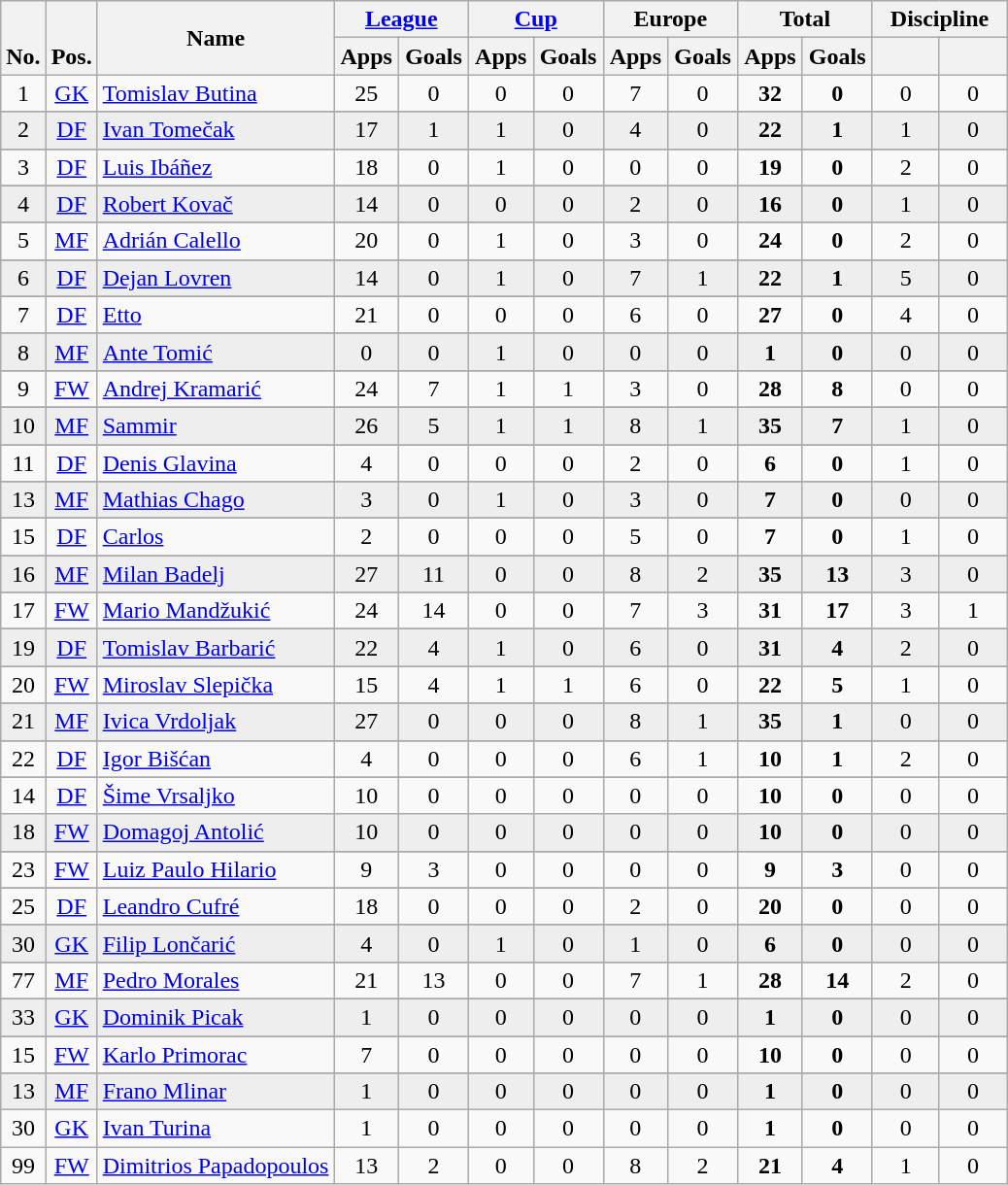<table class="wikitable sortable" style="text-align:center">
<tr>
<th rowspan="2" valign="bottom">No.</th>
<th rowspan="2" valign="bottom">Pos.</th>
<th rowspan="2">Name</th>
<th colspan="2" width="85"><a href='#'>League</a></th>
<th colspan="2" width="85"><a href='#'>Cup</a></th>
<th colspan="2" width="85">Europe</th>
<th colspan="2" width="85">Total</th>
<th colspan="2" width="85">Discipline</th>
</tr>
<tr>
<th>Apps</th>
<th>Goals</th>
<th>Apps</th>
<th>Goals</th>
<th>Apps</th>
<th>Goals</th>
<th>Apps</th>
<th>Goals</th>
<th></th>
<th></th>
</tr>
<tr>
<td>1</td>
<td><a href='#'>GK</a></td>
<td align="left"> <a href='#'>Tomislav Butina</a></td>
<td>25</td>
<td>0</td>
<td>0</td>
<td>0</td>
<td>7</td>
<td>0</td>
<td><strong>32</strong></td>
<td><strong>0</strong></td>
<td>0</td>
<td>0</td>
</tr>
<tr>
</tr>
<tr bgcolor=#EEEEEE>
<td>2</td>
<td><a href='#'>DF</a></td>
<td align="left"> <a href='#'>Ivan Tomečak</a></td>
<td>17</td>
<td>1</td>
<td>1</td>
<td>0</td>
<td>4</td>
<td>0</td>
<td><strong>22</strong></td>
<td><strong>1</strong></td>
<td>1</td>
<td>0</td>
</tr>
<tr>
</tr>
<tr>
<td>3</td>
<td><a href='#'>DF</a></td>
<td align="left"> <a href='#'>Luis Ibáñez</a></td>
<td>18</td>
<td>0</td>
<td>1</td>
<td>0</td>
<td>0</td>
<td>0</td>
<td><strong>19</strong></td>
<td><strong>0</strong></td>
<td>2</td>
<td>0</td>
</tr>
<tr>
</tr>
<tr bgcolor=#EEEEEE>
<td>4</td>
<td><a href='#'>DF</a></td>
<td align="left"> <a href='#'>Robert Kovač</a></td>
<td>14</td>
<td>0</td>
<td>0</td>
<td>0</td>
<td>2</td>
<td>0</td>
<td><strong>16</strong></td>
<td><strong>0</strong></td>
<td>1</td>
<td>0</td>
</tr>
<tr>
</tr>
<tr>
<td>5</td>
<td><a href='#'>MF</a></td>
<td align="left"> <a href='#'>Adrián Calello</a></td>
<td>20</td>
<td>0</td>
<td>1</td>
<td>0</td>
<td>3</td>
<td>0</td>
<td><strong>24</strong></td>
<td><strong>0</strong></td>
<td>2</td>
<td>0</td>
</tr>
<tr>
</tr>
<tr bgcolor=#EEEEEE>
<td>6</td>
<td><a href='#'>DF</a></td>
<td align="left"> <a href='#'>Dejan Lovren</a></td>
<td>14</td>
<td>0</td>
<td>1</td>
<td>0</td>
<td>7</td>
<td>1</td>
<td><strong>22</strong></td>
<td><strong>1</strong></td>
<td>5</td>
<td>0</td>
</tr>
<tr>
</tr>
<tr>
<td>7</td>
<td><a href='#'>DF</a></td>
<td align="left"> <a href='#'>Etto</a></td>
<td>21</td>
<td>0</td>
<td>0</td>
<td>0</td>
<td>6</td>
<td>0</td>
<td><strong>27</strong></td>
<td><strong>0</strong></td>
<td>4</td>
<td>0</td>
</tr>
<tr>
</tr>
<tr bgcolor=#EEEEEE>
<td>8</td>
<td><a href='#'>MF</a></td>
<td align="left"> <a href='#'>Ante Tomić</a></td>
<td>0</td>
<td>0</td>
<td>1</td>
<td>0</td>
<td>0</td>
<td>0</td>
<td><strong>1</strong></td>
<td><strong>0</strong></td>
<td>0</td>
<td>0</td>
</tr>
<tr>
</tr>
<tr>
<td>9</td>
<td><a href='#'>FW</a></td>
<td align="left"> <a href='#'>Andrej Kramarić</a></td>
<td>24</td>
<td>7</td>
<td>1</td>
<td>1</td>
<td>3</td>
<td>0</td>
<td><strong>28</strong></td>
<td><strong>8</strong></td>
<td>0</td>
<td>0</td>
</tr>
<tr>
</tr>
<tr bgcolor=#EEEEEE>
<td>10</td>
<td><a href='#'>MF</a></td>
<td align="left"> <a href='#'>Sammir</a></td>
<td>26</td>
<td>5</td>
<td>1</td>
<td>1</td>
<td>8</td>
<td>1</td>
<td><strong>35</strong></td>
<td><strong>7</strong></td>
<td>1</td>
<td>0</td>
</tr>
<tr>
</tr>
<tr>
<td>11</td>
<td><a href='#'>DF</a></td>
<td align="left"> <a href='#'>Denis Glavina</a></td>
<td>4</td>
<td>0</td>
<td>0</td>
<td>0</td>
<td>2</td>
<td>0</td>
<td><strong>6</strong></td>
<td><strong>0</strong></td>
<td>1</td>
<td>0</td>
</tr>
<tr>
</tr>
<tr bgcolor=#EEEEEE>
<td>13</td>
<td><a href='#'>MF</a></td>
<td align="left"> <a href='#'>Mathias Chago</a></td>
<td>3</td>
<td>0</td>
<td>1</td>
<td>0</td>
<td>3</td>
<td>0</td>
<td><strong>7</strong></td>
<td><strong>0</strong></td>
<td>0</td>
<td>0</td>
</tr>
<tr>
</tr>
<tr>
<td>15</td>
<td><a href='#'>DF</a></td>
<td align="left"> <a href='#'>Carlos</a></td>
<td>2</td>
<td>0</td>
<td>0</td>
<td>0</td>
<td>5</td>
<td>0</td>
<td><strong>7</strong></td>
<td><strong>0</strong></td>
<td>1</td>
<td>0</td>
</tr>
<tr>
</tr>
<tr bgcolor=#EEEEEE>
<td>16</td>
<td><a href='#'>MF</a></td>
<td align="left"> <a href='#'>Milan Badelj</a></td>
<td>27</td>
<td>11</td>
<td>0</td>
<td>0</td>
<td>8</td>
<td>2</td>
<td><strong>35</strong></td>
<td><strong>13</strong></td>
<td>3</td>
<td>0</td>
</tr>
<tr>
</tr>
<tr>
<td>17</td>
<td><a href='#'>FW</a></td>
<td align="left"> <a href='#'>Mario Mandžukić</a></td>
<td>24</td>
<td>14</td>
<td>0</td>
<td>0</td>
<td>7</td>
<td>3</td>
<td><strong>31</strong></td>
<td><strong>17</strong></td>
<td>3</td>
<td>1</td>
</tr>
<tr>
</tr>
<tr bgcolor=#EEEEEE>
<td>19</td>
<td><a href='#'>DF</a></td>
<td align="left"> <a href='#'>Tomislav Barbarić</a></td>
<td>22</td>
<td>4</td>
<td>1</td>
<td>0</td>
<td>6</td>
<td>0</td>
<td><strong>31</strong></td>
<td><strong>4</strong></td>
<td>2</td>
<td>0</td>
</tr>
<tr>
</tr>
<tr>
<td>20</td>
<td><a href='#'>FW</a></td>
<td align="left"> <a href='#'>Miroslav Slepička</a></td>
<td>15</td>
<td>4</td>
<td>1</td>
<td>1</td>
<td>6</td>
<td>0</td>
<td><strong>22</strong></td>
<td><strong>5</strong></td>
<td>1</td>
<td>0</td>
</tr>
<tr>
</tr>
<tr bgcolor=#EEEEEE>
<td>21</td>
<td><a href='#'>MF</a></td>
<td align="left"> <a href='#'>Ivica Vrdoljak</a></td>
<td>27</td>
<td>0</td>
<td>0</td>
<td>0</td>
<td>8</td>
<td>1</td>
<td><strong>35</strong></td>
<td><strong>1</strong></td>
<td>0</td>
<td>0</td>
</tr>
<tr>
</tr>
<tr>
<td>22</td>
<td><a href='#'>DF</a></td>
<td align="left"> <a href='#'>Igor Bišćan</a></td>
<td>4</td>
<td>0</td>
<td>0</td>
<td>0</td>
<td>6</td>
<td>1</td>
<td><strong>10</strong></td>
<td><strong>1</strong></td>
<td>2</td>
<td>0</td>
</tr>
<tr>
</tr>
<tr>
<td>14</td>
<td><a href='#'>DF</a></td>
<td align="left"> <a href='#'>Šime Vrsaljko</a></td>
<td>10</td>
<td>0</td>
<td>0</td>
<td>0</td>
<td>0</td>
<td>0</td>
<td><strong>10</strong></td>
<td><strong>0</strong></td>
<td>0</td>
<td>0</td>
</tr>
<tr bgcolor=#EEEEEE>
<td>18</td>
<td><a href='#'>FW</a></td>
<td align="left"> <a href='#'>Domagoj Antolić</a></td>
<td>10</td>
<td>0</td>
<td>0</td>
<td>0</td>
<td>0</td>
<td>0</td>
<td><strong>10</strong></td>
<td><strong>0</strong></td>
<td>0</td>
<td>0</td>
</tr>
<tr>
</tr>
<tr>
<td>23</td>
<td><a href='#'>FW</a></td>
<td align="left"> <a href='#'>Luiz Paulo Hilario</a></td>
<td>9</td>
<td>3</td>
<td>0</td>
<td>0</td>
<td>0</td>
<td>0</td>
<td><strong>9</strong></td>
<td><strong>3</strong></td>
<td>0</td>
<td>0</td>
</tr>
<tr>
</tr>
<tr>
<td>25</td>
<td><a href='#'>DF</a></td>
<td align="left"> <a href='#'>Leandro Cufré</a></td>
<td>18</td>
<td>0</td>
<td>0</td>
<td>0</td>
<td>2</td>
<td>0</td>
<td><strong>20</strong></td>
<td><strong>0</strong></td>
<td>0</td>
<td>0</td>
</tr>
<tr>
</tr>
<tr bgcolor=#EEEEEE>
<td>30</td>
<td><a href='#'>GK</a></td>
<td align="left"> <a href='#'>Filip Lončarić</a></td>
<td>4</td>
<td>0</td>
<td>1</td>
<td>0</td>
<td>1</td>
<td>0</td>
<td><strong>6</strong></td>
<td><strong>0</strong></td>
<td>0</td>
<td>0</td>
</tr>
<tr>
</tr>
<tr>
<td>77</td>
<td><a href='#'>MF</a></td>
<td align="left"> <a href='#'>Pedro Morales</a></td>
<td>21</td>
<td>13</td>
<td>0</td>
<td>0</td>
<td>7</td>
<td>1</td>
<td><strong>28</strong></td>
<td><strong>14</strong></td>
<td>2</td>
<td>0</td>
</tr>
<tr>
</tr>
<tr bgcolor=#EEEEEE>
<td>33</td>
<td><a href='#'>GK</a></td>
<td align="left"> <a href='#'>Dominik Picak</a></td>
<td>1</td>
<td>0</td>
<td>0</td>
<td>0</td>
<td>0</td>
<td>0</td>
<td><strong>1</strong></td>
<td><strong>0</strong></td>
<td>0</td>
<td>0</td>
</tr>
<tr>
</tr>
<tr>
<td>15</td>
<td><a href='#'>FW</a></td>
<td align="left"> <a href='#'>Karlo Primorac</a></td>
<td>7</td>
<td>0</td>
<td>0</td>
<td>0</td>
<td>0</td>
<td>0</td>
<td><strong>10</strong></td>
<td><strong>0</strong></td>
<td>0</td>
<td>0</td>
</tr>
<tr>
</tr>
<tr bgcolor=#EEEEEE>
<td>13</td>
<td><a href='#'>MF</a></td>
<td align="left"> <a href='#'>Frano Mlinar</a></td>
<td>1</td>
<td>0</td>
<td>0</td>
<td>0</td>
<td>0</td>
<td>0</td>
<td><strong>1</strong></td>
<td><strong>0</strong></td>
<td>0</td>
<td>0</td>
</tr>
<tr>
<td>30</td>
<td><a href='#'>GK</a></td>
<td align="left"> <a href='#'>Ivan Turina</a></td>
<td>1</td>
<td>0</td>
<td>0</td>
<td>0</td>
<td>0</td>
<td>0</td>
<td><strong>1</strong></td>
<td><strong>0</strong></td>
<td>0</td>
<td>0</td>
</tr>
<tr>
<td>99</td>
<td><a href='#'>FW</a></td>
<td align="left"> <a href='#'>Dimitrios Papadopoulos</a></td>
<td>13</td>
<td>2</td>
<td>0</td>
<td>0</td>
<td>8</td>
<td>2</td>
<td><strong>21</strong></td>
<td><strong>4</strong></td>
<td>1</td>
<td>0</td>
</tr>
</table>
